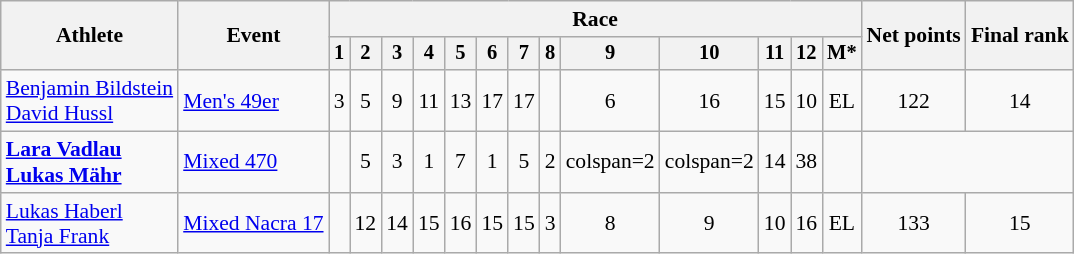<table class="wikitable" style="font-size:90%">
<tr>
<th rowspan=2>Athlete</th>
<th rowspan=2>Event</th>
<th colspan=13>Race</th>
<th rowspan=2>Net points</th>
<th rowspan=2>Final rank</th>
</tr>
<tr style=font-size:95%>
<th>1</th>
<th>2</th>
<th>3</th>
<th>4</th>
<th>5</th>
<th>6</th>
<th>7</th>
<th>8</th>
<th>9</th>
<th>10</th>
<th>11</th>
<th>12</th>
<th>M*</th>
</tr>
<tr align=center>
<td align=left><a href='#'>Benjamin Bildstein</a><br><a href='#'>David Hussl</a></td>
<td align=left><a href='#'>Men's 49er</a></td>
<td>3</td>
<td>5</td>
<td>9</td>
<td>11</td>
<td>13</td>
<td>17</td>
<td>17</td>
<td></td>
<td>6</td>
<td>16</td>
<td>15</td>
<td>10</td>
<td>EL</td>
<td>122</td>
<td>14</td>
</tr>
<tr align=center>
<td align=left><strong><a href='#'>Lara Vadlau</a></strong><br><strong><a href='#'>Lukas Mähr</a></strong></td>
<td align=left><a href='#'>Mixed 470</a></td>
<td></td>
<td>5</td>
<td>3</td>
<td>1</td>
<td>7</td>
<td>1</td>
<td>5</td>
<td>2</td>
<td>colspan=2 </td>
<td>colspan=2 </td>
<td>14</td>
<td>38</td>
<td></td>
</tr>
<tr align=center>
<td align=left><a href='#'>Lukas Haberl</a><br><a href='#'>Tanja Frank</a></td>
<td align=left><a href='#'>Mixed Nacra 17</a></td>
<td></td>
<td>12</td>
<td>14</td>
<td>15</td>
<td>16</td>
<td>15</td>
<td>15</td>
<td>3</td>
<td>8</td>
<td>9</td>
<td>10</td>
<td>16</td>
<td>EL</td>
<td>133</td>
<td>15</td>
</tr>
</table>
